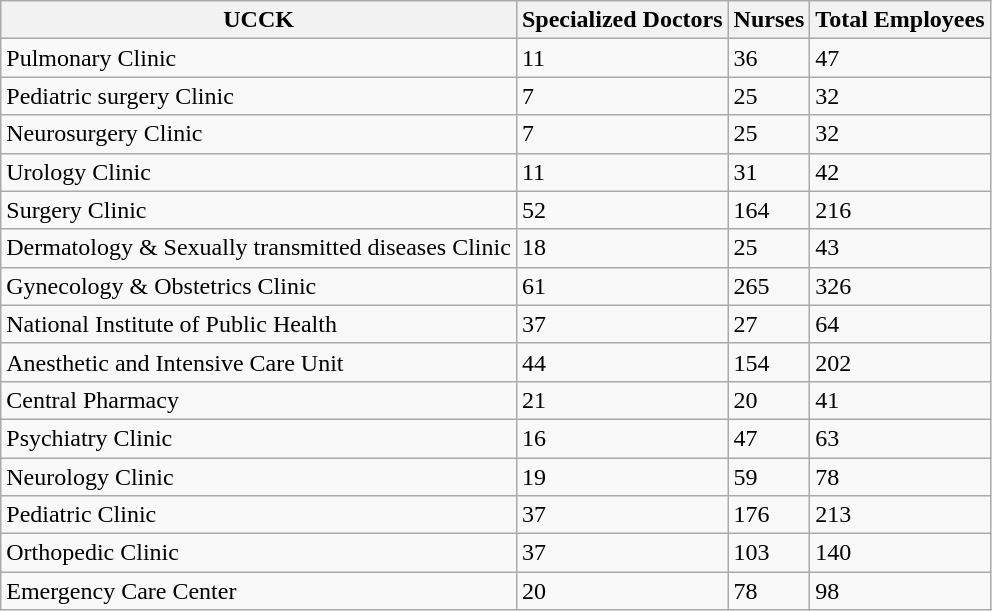<table class="wikitable">
<tr>
<th>UCCK</th>
<th>Specialized Doctors</th>
<th>Nurses</th>
<th>Total Employees</th>
</tr>
<tr>
<td>Pulmonary Clinic</td>
<td>11</td>
<td>36</td>
<td>47</td>
</tr>
<tr>
<td>Pediatric surgery Clinic</td>
<td>7</td>
<td>25</td>
<td>32</td>
</tr>
<tr>
<td>Neurosurgery Clinic</td>
<td>7</td>
<td>25</td>
<td>32</td>
</tr>
<tr>
<td>Urology Clinic</td>
<td>11</td>
<td>31</td>
<td>42</td>
</tr>
<tr>
<td>Surgery Clinic</td>
<td>52</td>
<td>164</td>
<td>216</td>
</tr>
<tr>
<td>Dermatology & Sexually transmitted diseases Clinic</td>
<td>18</td>
<td>25</td>
<td>43</td>
</tr>
<tr>
<td>Gynecology & Obstetrics Clinic</td>
<td>61</td>
<td>265</td>
<td>326</td>
</tr>
<tr>
<td>National Institute of Public Health</td>
<td>37</td>
<td>27</td>
<td>64</td>
</tr>
<tr>
<td>Anesthetic and Intensive Care Unit</td>
<td>44</td>
<td>154</td>
<td>202</td>
</tr>
<tr>
<td>Central Pharmacy</td>
<td>21</td>
<td>20</td>
<td>41</td>
</tr>
<tr>
<td>Psychiatry Clinic</td>
<td>16</td>
<td>47</td>
<td>63</td>
</tr>
<tr>
<td>Neurology Clinic</td>
<td>19</td>
<td>59</td>
<td>78</td>
</tr>
<tr>
<td>Pediatric Clinic</td>
<td>37</td>
<td>176</td>
<td>213</td>
</tr>
<tr>
<td>Orthopedic Clinic</td>
<td>37</td>
<td>103</td>
<td>140</td>
</tr>
<tr>
<td>Emergency Care Center</td>
<td>20</td>
<td>78</td>
<td>98</td>
</tr>
</table>
